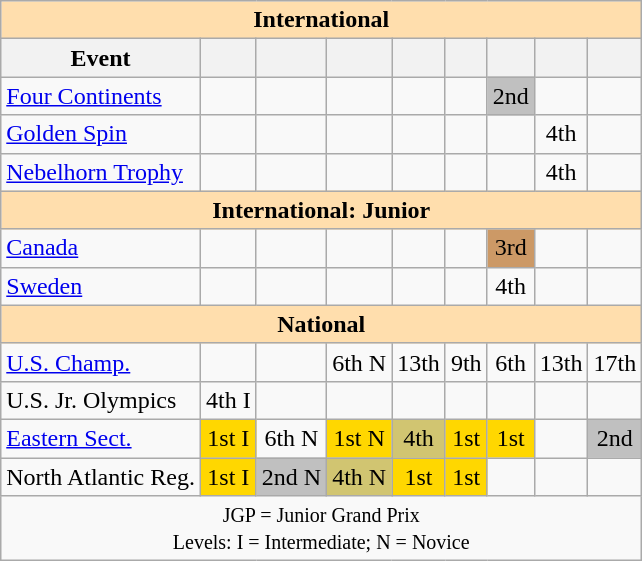<table class="wikitable" style="text-align:center">
<tr>
<th style="background-color: #ffdead; " colspan=9 align=center>International</th>
</tr>
<tr>
<th>Event</th>
<th></th>
<th></th>
<th></th>
<th></th>
<th></th>
<th></th>
<th></th>
<th></th>
</tr>
<tr>
<td align=left><a href='#'>Four Continents</a></td>
<td></td>
<td></td>
<td></td>
<td></td>
<td></td>
<td bgcolor=silver>2nd</td>
<td></td>
<td></td>
</tr>
<tr>
<td align=left><a href='#'>Golden Spin</a></td>
<td></td>
<td></td>
<td></td>
<td></td>
<td></td>
<td></td>
<td>4th</td>
<td></td>
</tr>
<tr>
<td align=left><a href='#'>Nebelhorn Trophy</a></td>
<td></td>
<td></td>
<td></td>
<td></td>
<td></td>
<td></td>
<td>4th</td>
<td></td>
</tr>
<tr>
<th style="background-color: #ffdead; " colspan=9 align=center>International: Junior</th>
</tr>
<tr>
<td align=left> <a href='#'>Canada</a></td>
<td></td>
<td></td>
<td></td>
<td></td>
<td></td>
<td bgcolor=cc9966>3rd</td>
<td></td>
<td></td>
</tr>
<tr>
<td align=left> <a href='#'>Sweden</a></td>
<td></td>
<td></td>
<td></td>
<td></td>
<td></td>
<td>4th</td>
<td></td>
<td></td>
</tr>
<tr>
<th style="background-color: #ffdead; " colspan=9 align=center>National</th>
</tr>
<tr>
<td align=left><a href='#'>U.S. Champ.</a></td>
<td></td>
<td></td>
<td>6th N</td>
<td>13th</td>
<td>9th</td>
<td>6th</td>
<td>13th</td>
<td>17th</td>
</tr>
<tr>
<td align=left>U.S. Jr. Olympics</td>
<td>4th I</td>
<td></td>
<td></td>
<td></td>
<td></td>
<td></td>
<td></td>
<td></td>
</tr>
<tr>
<td align=left><a href='#'>Eastern Sect.</a></td>
<td bgcolor=gold>1st I</td>
<td>6th N</td>
<td bgcolor=gold>1st N</td>
<td bgcolor=d1c571>4th</td>
<td bgcolor=gold>1st</td>
<td bgcolor=gold>1st</td>
<td></td>
<td bgcolor=silver>2nd</td>
</tr>
<tr>
<td align=left>North Atlantic Reg.</td>
<td bgcolor=gold>1st I</td>
<td bgcolor=silver>2nd N</td>
<td bgcolor=d1c571>4th N</td>
<td bgcolor=gold>1st</td>
<td bgcolor=gold>1st</td>
<td></td>
<td></td>
<td></td>
</tr>
<tr>
<td colspan=9 align=center><small> JGP = Junior Grand Prix <br> Levels: I = Intermediate; N = Novice </small></td>
</tr>
</table>
